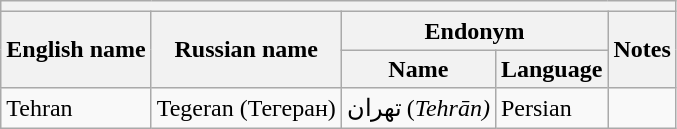<table class="wikitable sortable">
<tr>
<th colspan="5"></th>
</tr>
<tr>
<th rowspan="2">English name</th>
<th rowspan="2">Russian name</th>
<th colspan="2">Endonym</th>
<th rowspan="2">Notes</th>
</tr>
<tr>
<th>Name</th>
<th>Language</th>
</tr>
<tr>
<td>Tehran</td>
<td>Tegeran (Тегеран)</td>
<td>تهران (<em>Tehrān)</em></td>
<td>Persian</td>
<td></td>
</tr>
</table>
